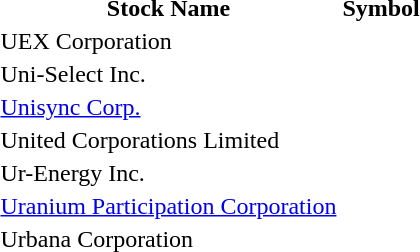<table style="background:transparent;">
<tr>
<th>Stock Name</th>
<th>Symbol</th>
</tr>
<tr --->
<td>UEX Corporation</td>
<td></td>
</tr>
<tr --->
<td>Uni-Select Inc.</td>
<td></td>
</tr>
<tr --->
<td><a href='#'>Unisync Corp.</a></td>
<td></td>
</tr>
<tr --->
<td>United Corporations Limited</td>
<td></td>
</tr>
<tr --->
<td>Ur-Energy Inc.</td>
<td></td>
</tr>
<tr --->
<td><a href='#'>Uranium Participation Corporation</a></td>
<td></td>
</tr>
<tr --->
<td>Urbana Corporation</td>
<td></td>
</tr>
<tr --->
</tr>
</table>
